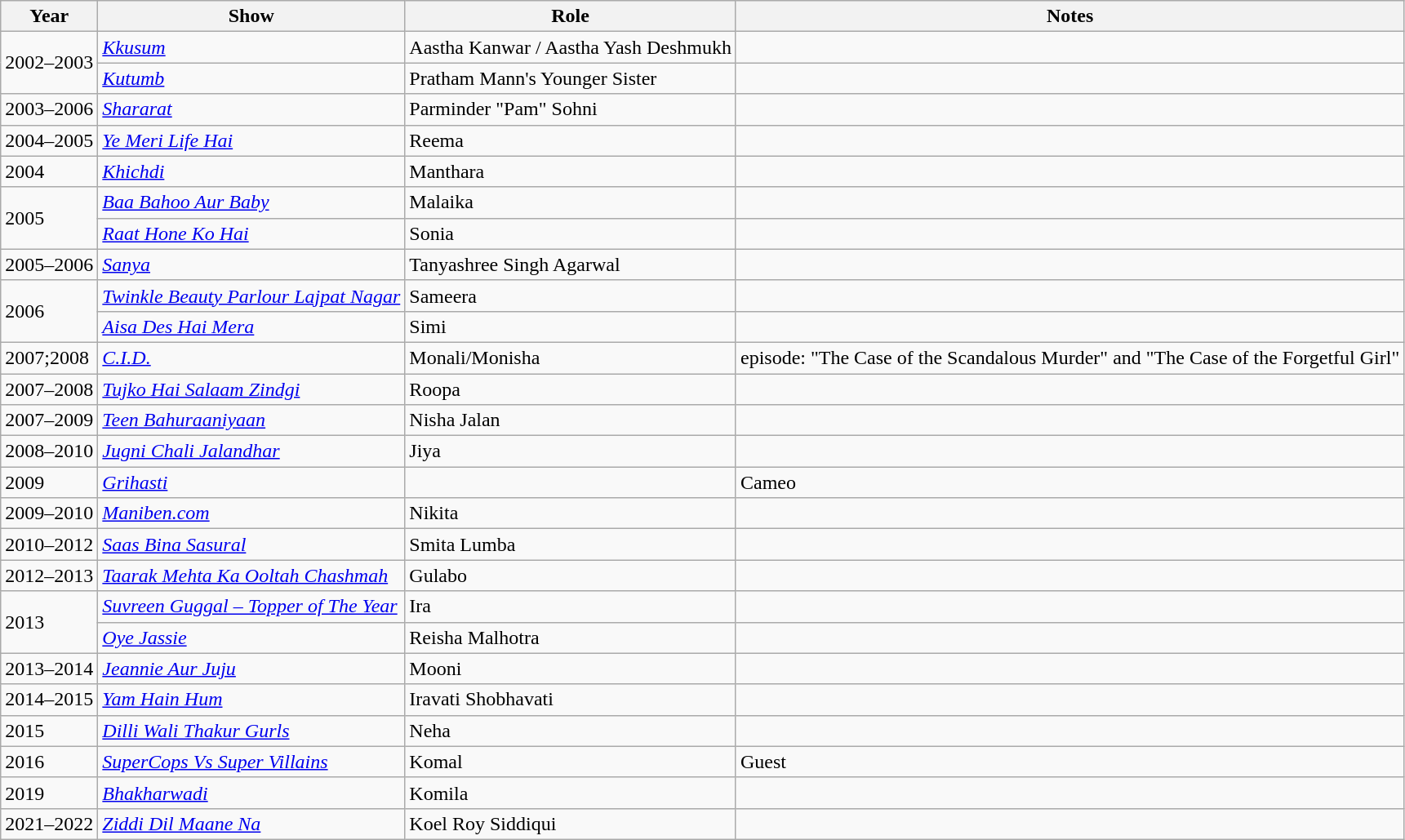<table class="wikitable sortable">
<tr>
<th scope="col">Year</th>
<th scope="col">Show</th>
<th scope="col">Role</th>
<th scope="col">Notes</th>
</tr>
<tr>
<td rowspan="2">2002–2003</td>
<td><em><a href='#'>Kkusum</a></em></td>
<td>Aastha Kanwar / Aastha Yash Deshmukh</td>
<td></td>
</tr>
<tr>
<td><em><a href='#'>Kutumb</a></em></td>
<td>Pratham Mann's Younger Sister</td>
<td></td>
</tr>
<tr>
<td>2003–2006</td>
<td><em><a href='#'>Shararat</a></em></td>
<td>Parminder "Pam" Sohni</td>
<td></td>
</tr>
<tr>
<td>2004–2005</td>
<td><em><a href='#'>Ye Meri Life Hai</a></em></td>
<td>Reema</td>
<td></td>
</tr>
<tr>
<td>2004</td>
<td><em><a href='#'>Khichdi</a></em></td>
<td>Manthara</td>
<td></td>
</tr>
<tr>
<td rowspan="2">2005</td>
<td><em><a href='#'>Baa Bahoo Aur Baby</a></em></td>
<td>Malaika</td>
<td></td>
</tr>
<tr>
<td><em><a href='#'>Raat Hone Ko Hai</a></em></td>
<td>Sonia</td>
<td></td>
</tr>
<tr>
<td>2005–2006</td>
<td><em><a href='#'>Sanya</a></em></td>
<td>Tanyashree Singh Agarwal</td>
<td></td>
</tr>
<tr>
<td rowspan="2">2006</td>
<td><em><a href='#'>Twinkle Beauty Parlour Lajpat Nagar</a></em></td>
<td>Sameera</td>
<td></td>
</tr>
<tr>
<td><em><a href='#'>Aisa Des Hai Mera</a></em></td>
<td>Simi</td>
<td></td>
</tr>
<tr>
<td>2007;2008</td>
<td><em><a href='#'>C.I.D.</a></em></td>
<td>Monali/Monisha</td>
<td>episode: "The Case of the Scandalous Murder" and  "The Case of the Forgetful Girl"</td>
</tr>
<tr>
<td>2007–2008</td>
<td><em><a href='#'>Tujko Hai Salaam Zindgi</a></em></td>
<td>Roopa</td>
<td></td>
</tr>
<tr>
<td>2007–2009</td>
<td><em><a href='#'>Teen Bahuraaniyaan</a></em></td>
<td>Nisha Jalan</td>
<td></td>
</tr>
<tr>
<td>2008–2010</td>
<td><em><a href='#'>Jugni Chali Jalandhar</a></em></td>
<td>Jiya</td>
<td></td>
</tr>
<tr>
<td>2009</td>
<td><em><a href='#'>Grihasti</a></em></td>
<td></td>
<td>Cameo</td>
</tr>
<tr>
<td>2009–2010</td>
<td><em><a href='#'>Maniben.com</a></em></td>
<td>Nikita</td>
<td></td>
</tr>
<tr>
<td>2010–2012</td>
<td><em><a href='#'>Saas Bina Sasural</a></em></td>
<td>Smita Lumba</td>
<td></td>
</tr>
<tr>
<td>2012–2013</td>
<td><em><a href='#'>Taarak Mehta Ka Ooltah Chashmah</a></em></td>
<td>Gulabo</td>
<td></td>
</tr>
<tr>
<td rowspan="2">2013</td>
<td><em><a href='#'>Suvreen Guggal – Topper of The Year</a></em></td>
<td>Ira</td>
<td></td>
</tr>
<tr>
<td><em><a href='#'>Oye Jassie</a></em></td>
<td>Reisha Malhotra</td>
<td></td>
</tr>
<tr>
<td>2013–2014</td>
<td><em><a href='#'>Jeannie Aur Juju</a></em></td>
<td>Mooni</td>
<td></td>
</tr>
<tr>
<td>2014–2015</td>
<td><em><a href='#'>Yam Hain Hum</a></em></td>
<td>Iravati Shobhavati</td>
<td></td>
</tr>
<tr>
<td>2015</td>
<td><em><a href='#'>Dilli Wali Thakur Gurls</a></em></td>
<td>Neha</td>
<td></td>
</tr>
<tr>
<td>2016</td>
<td><em><a href='#'>SuperCops Vs Super Villains</a></em></td>
<td>Komal</td>
<td>Guest</td>
</tr>
<tr>
<td>2019</td>
<td><em><a href='#'>Bhakharwadi</a></em></td>
<td>Komila</td>
<td></td>
</tr>
<tr>
<td>2021–2022</td>
<td><em><a href='#'>Ziddi Dil Maane Na</a></em></td>
<td>Koel Roy Siddiqui</td>
<td></td>
</tr>
</table>
